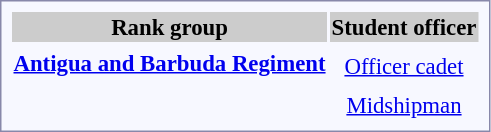<table style="border:1px solid #8888aa; background-color:#f7f8ff; padding:5px; font-size:95%; margin: 0px 12px 12px 0px; text-align:center;">
<tr bgcolor="#CCCCCC">
<th>Rank group</th>
<th>Student officer</th>
</tr>
<tr>
<td rowspan=2><strong> <a href='#'>Antigua and Barbuda Regiment</a></strong></td>
<td></td>
</tr>
<tr>
<td><a href='#'>Officer cadet</a></td>
</tr>
<tr>
<td rowspan=2><strong></strong></td>
<td></td>
</tr>
<tr>
<td><a href='#'>Midshipman</a></td>
</tr>
</table>
